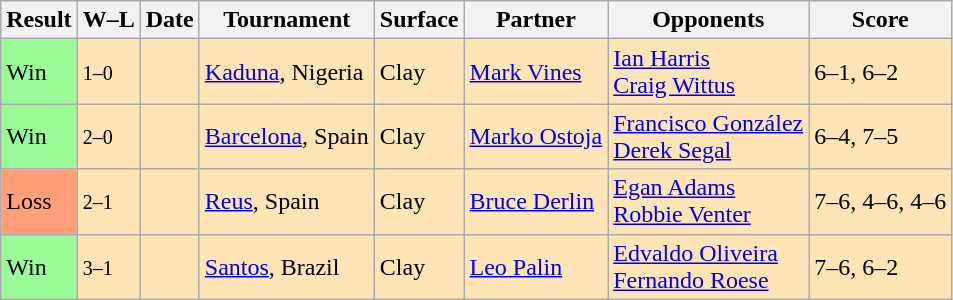<table class="sortable wikitable">
<tr>
<th>Result</th>
<th class="unsortable">W–L</th>
<th>Date</th>
<th>Tournament</th>
<th>Surface</th>
<th>Partner</th>
<th>Opponents</th>
<th class="unsortable">Score</th>
</tr>
<tr style="background:moccasin;">
<td style="background:#98fb98;">Win</td>
<td><small>1–0</small></td>
<td></td>
<td><a href='#'>Kaduna</a>, Nigeria</td>
<td>Clay</td>
<td> <a href='#'>Mark Vines</a></td>
<td> <a href='#'>Ian Harris</a><br> <a href='#'>Craig Wittus</a></td>
<td>6–1, 6–2</td>
</tr>
<tr style="background:moccasin;">
<td style="background:#98fb98;">Win</td>
<td><small>2–0</small></td>
<td></td>
<td><a href='#'>Barcelona</a>, Spain</td>
<td>Clay</td>
<td> <a href='#'>Marko Ostoja</a></td>
<td> <a href='#'>Francisco González</a><br> <a href='#'>Derek Segal</a></td>
<td>6–4, 7–5</td>
</tr>
<tr style="background:moccasin;">
<td bgcolor=FFA07A>Loss</td>
<td><small>2–1</small></td>
<td></td>
<td><a href='#'>Reus</a>, Spain</td>
<td>Clay</td>
<td> <a href='#'>Bruce Derlin</a></td>
<td> <a href='#'>Egan Adams</a><br> <a href='#'>Robbie Venter</a></td>
<td>7–6, 4–6, 4–6</td>
</tr>
<tr style="background:moccasin;">
<td style="background:#98fb98;">Win</td>
<td><small>3–1</small></td>
<td></td>
<td><a href='#'>Santos</a>, Brazil</td>
<td>Clay</td>
<td> <a href='#'>Leo Palin</a></td>
<td> <a href='#'>Edvaldo Oliveira</a><br> <a href='#'>Fernando Roese</a></td>
<td>7–6, 6–2</td>
</tr>
</table>
